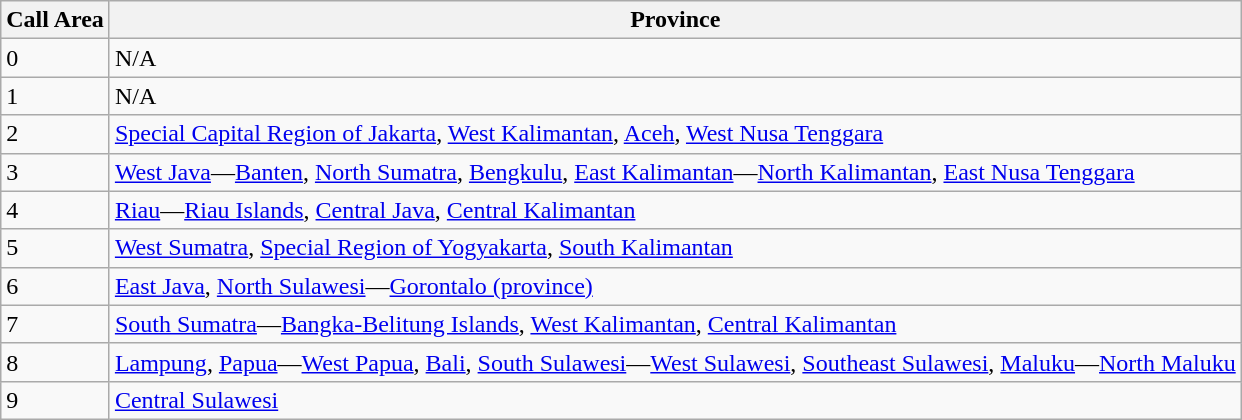<table class="wikitable">
<tr>
<th>Call Area</th>
<th>Province</th>
</tr>
<tr>
<td>0</td>
<td>N/A</td>
</tr>
<tr>
<td>1</td>
<td>N/A</td>
</tr>
<tr>
<td>2</td>
<td><a href='#'>Special Capital Region of Jakarta</a>, <a href='#'>West Kalimantan</a>, <a href='#'>Aceh</a>, <a href='#'>West Nusa Tenggara</a></td>
</tr>
<tr>
<td>3</td>
<td><a href='#'>West Java</a>—<a href='#'>Banten</a>, <a href='#'>North Sumatra</a>, <a href='#'>Bengkulu</a>, <a href='#'>East Kalimantan</a>—<a href='#'>North Kalimantan</a>, <a href='#'>East Nusa Tenggara</a></td>
</tr>
<tr>
<td>4</td>
<td><a href='#'>Riau</a>—<a href='#'>Riau Islands</a>, <a href='#'>Central Java</a>, <a href='#'>Central Kalimantan</a></td>
</tr>
<tr>
<td>5</td>
<td><a href='#'>West Sumatra</a>, <a href='#'>Special Region of Yogyakarta</a>, <a href='#'>South Kalimantan</a></td>
</tr>
<tr>
<td>6</td>
<td><a href='#'>East Java</a>, <a href='#'>North Sulawesi</a>—<a href='#'>Gorontalo (province)</a></td>
</tr>
<tr>
<td>7</td>
<td><a href='#'>South Sumatra</a>—<a href='#'>Bangka-Belitung Islands</a>, <a href='#'>West Kalimantan</a>, <a href='#'>Central Kalimantan</a></td>
</tr>
<tr>
<td>8</td>
<td><a href='#'>Lampung</a>, <a href='#'>Papua</a>—<a href='#'>West Papua</a>, <a href='#'>Bali</a>, <a href='#'>South Sulawesi</a>—<a href='#'>West Sulawesi</a>, <a href='#'>Southeast Sulawesi</a>, <a href='#'>Maluku</a>—<a href='#'>North Maluku</a></td>
</tr>
<tr>
<td>9</td>
<td><a href='#'>Central Sulawesi</a></td>
</tr>
</table>
